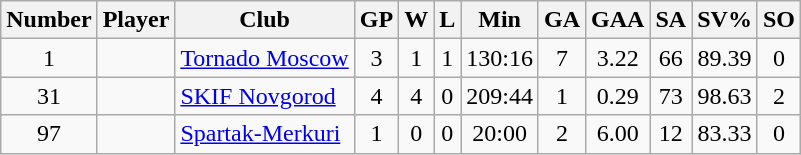<table class="wikitable sortable" style="text-align: center;">
<tr>
<th>Number</th>
<th>Player</th>
<th>Club</th>
<th>GP</th>
<th>W</th>
<th>L</th>
<th>Min</th>
<th>GA</th>
<th>GAA</th>
<th>SA</th>
<th>SV%</th>
<th>SO</th>
</tr>
<tr>
<td>1</td>
<td align=left></td>
<td align=left> <a href='#'>Tornado Moscow</a></td>
<td>3</td>
<td>1</td>
<td>1</td>
<td>130:16</td>
<td>7</td>
<td>3.22</td>
<td>66</td>
<td>89.39</td>
<td>0</td>
</tr>
<tr>
<td>31</td>
<td align=left></td>
<td align=left> <a href='#'>SKIF Novgorod</a></td>
<td>4</td>
<td>4</td>
<td>0</td>
<td>209:44</td>
<td>1</td>
<td>0.29</td>
<td>73</td>
<td>98.63</td>
<td>2</td>
</tr>
<tr>
<td>97</td>
<td align=left></td>
<td align=left> <a href='#'>Spartak-Merkuri</a></td>
<td>1</td>
<td>0</td>
<td>0</td>
<td>20:00</td>
<td>2</td>
<td>6.00</td>
<td>12</td>
<td>83.33</td>
<td>0</td>
</tr>
</table>
